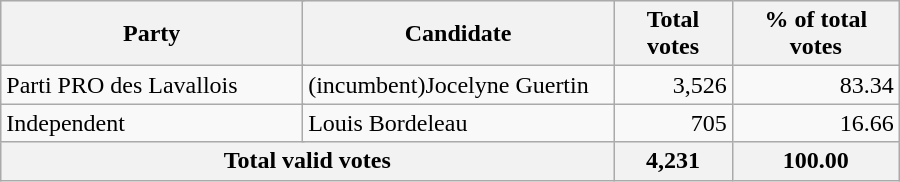<table style="width:600px;" class="wikitable">
<tr style="background-color:#E9E9E9">
<th colspan="2" style="width: 200px">Party</th>
<th colspan="1" style="width: 200px">Candidate</th>
<th align="right">Total votes</th>
<th align="right">% of total votes</th>
</tr>
<tr>
<td colspan="2" align="left">Parti PRO des Lavallois</td>
<td align="left">(incumbent)Jocelyne Guertin</td>
<td align="right">3,526</td>
<td align="right">83.34</td>
</tr>
<tr>
<td colspan="2" align="left">Independent</td>
<td align="left">Louis Bordeleau</td>
<td align="right">705</td>
<td align="right">16.66</td>
</tr>
<tr bgcolor="#EEEEEE">
<th colspan="3"  align="left">Total valid votes</th>
<th align="right">4,231</th>
<th align="right">100.00</th>
</tr>
</table>
